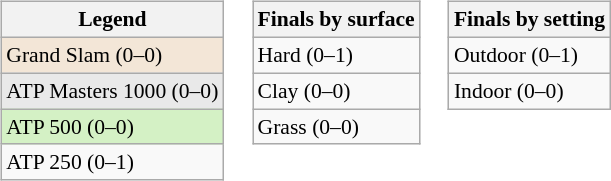<table>
<tr valign=top>
<td><br><table class=wikitable style=font-size:90%>
<tr>
<th>Legend</th>
</tr>
<tr style=background:#f3e6d7>
<td>Grand Slam (0–0)</td>
</tr>
<tr style=background:#e9e9e9>
<td>ATP Masters 1000 (0–0)</td>
</tr>
<tr style=background:#d4f1c5>
<td>ATP 500 (0–0)</td>
</tr>
<tr>
<td>ATP 250 (0–1)</td>
</tr>
</table>
</td>
<td><br><table class=wikitable style=font-size:90%>
<tr>
<th>Finals by surface</th>
</tr>
<tr>
<td>Hard (0–1)</td>
</tr>
<tr>
<td>Clay (0–0)</td>
</tr>
<tr>
<td>Grass (0–0)</td>
</tr>
</table>
</td>
<td><br><table class=wikitable style=font-size:90%>
<tr>
<th>Finals by setting</th>
</tr>
<tr>
<td>Outdoor (0–1)</td>
</tr>
<tr>
<td>Indoor (0–0)</td>
</tr>
</table>
</td>
</tr>
</table>
